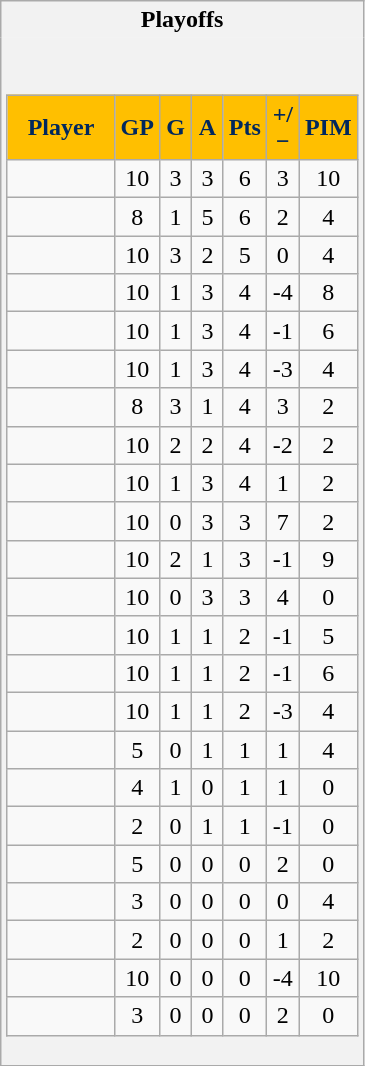<table class="wikitable" style="border: 1px solid #aaa;">
<tr>
<th style="border: 0;">Playoffs</th>
</tr>
<tr>
<td style="background: #f2f2f2; border: 0; text-align: center;"><br><table class="wikitable sortable" width="100%">
<tr align=center>
<th style="background:#FFBF00; color:#01285D;" width="40%">Player</th>
<th style="background:#FFBF00; color:#01285D;" width="10%">GP</th>
<th style="background:#FFBF00; color:#01285D;" width="10%">G</th>
<th style="background:#FFBF00; color:#01285D;" width="10%">A</th>
<th style="background:#FFBF00; color:#01285D;" width="10%">Pts</th>
<th style="background:#FFBF00; color:#01285D;" width="10%">+/−</th>
<th style="background:#FFBF00; color:#01285D;" width="10%">PIM</th>
</tr>
<tr align=center>
<td></td>
<td>10</td>
<td>3</td>
<td>3</td>
<td>6</td>
<td>3</td>
<td>10</td>
</tr>
<tr align=center>
<td></td>
<td>8</td>
<td>1</td>
<td>5</td>
<td>6</td>
<td>2</td>
<td>4</td>
</tr>
<tr align=center>
<td></td>
<td>10</td>
<td>3</td>
<td>2</td>
<td>5</td>
<td>0</td>
<td>4</td>
</tr>
<tr align=center>
<td></td>
<td>10</td>
<td>1</td>
<td>3</td>
<td>4</td>
<td>-4</td>
<td>8</td>
</tr>
<tr align=center>
<td></td>
<td>10</td>
<td>1</td>
<td>3</td>
<td>4</td>
<td>-1</td>
<td>6</td>
</tr>
<tr align=center>
<td></td>
<td>10</td>
<td>1</td>
<td>3</td>
<td>4</td>
<td>-3</td>
<td>4</td>
</tr>
<tr align=center>
<td></td>
<td>8</td>
<td>3</td>
<td>1</td>
<td>4</td>
<td>3</td>
<td>2</td>
</tr>
<tr align=center>
<td></td>
<td>10</td>
<td>2</td>
<td>2</td>
<td>4</td>
<td>-2</td>
<td>2</td>
</tr>
<tr align=center>
<td></td>
<td>10</td>
<td>1</td>
<td>3</td>
<td>4</td>
<td>1</td>
<td>2</td>
</tr>
<tr align=center>
<td></td>
<td>10</td>
<td>0</td>
<td>3</td>
<td>3</td>
<td>7</td>
<td>2</td>
</tr>
<tr align=center>
<td></td>
<td>10</td>
<td>2</td>
<td>1</td>
<td>3</td>
<td>-1</td>
<td>9</td>
</tr>
<tr align=center>
<td></td>
<td>10</td>
<td>0</td>
<td>3</td>
<td>3</td>
<td>4</td>
<td>0</td>
</tr>
<tr align=center>
<td></td>
<td>10</td>
<td>1</td>
<td>1</td>
<td>2</td>
<td>-1</td>
<td>5</td>
</tr>
<tr align=center>
<td></td>
<td>10</td>
<td>1</td>
<td>1</td>
<td>2</td>
<td>-1</td>
<td>6</td>
</tr>
<tr align=center>
<td></td>
<td>10</td>
<td>1</td>
<td>1</td>
<td>2</td>
<td>-3</td>
<td>4</td>
</tr>
<tr align=center>
<td></td>
<td>5</td>
<td>0</td>
<td>1</td>
<td>1</td>
<td>1</td>
<td>4</td>
</tr>
<tr align=center>
<td></td>
<td>4</td>
<td>1</td>
<td>0</td>
<td>1</td>
<td>1</td>
<td>0</td>
</tr>
<tr align=center>
<td></td>
<td>2</td>
<td>0</td>
<td>1</td>
<td>1</td>
<td>-1</td>
<td>0</td>
</tr>
<tr align=center>
<td></td>
<td>5</td>
<td>0</td>
<td>0</td>
<td>0</td>
<td>2</td>
<td>0</td>
</tr>
<tr align=center>
<td></td>
<td>3</td>
<td>0</td>
<td>0</td>
<td>0</td>
<td>0</td>
<td>4</td>
</tr>
<tr align=center>
<td></td>
<td>2</td>
<td>0</td>
<td>0</td>
<td>0</td>
<td>1</td>
<td>2</td>
</tr>
<tr align=center>
<td></td>
<td>10</td>
<td>0</td>
<td>0</td>
<td>0</td>
<td>-4</td>
<td>10</td>
</tr>
<tr align=center>
<td></td>
<td>3</td>
<td>0</td>
<td>0</td>
<td>0</td>
<td>2</td>
<td>0</td>
</tr>
</table>
</td>
</tr>
</table>
